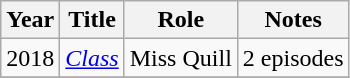<table class="wikitable">
<tr>
<th>Year</th>
<th>Title</th>
<th>Role</th>
<th>Notes</th>
</tr>
<tr>
<td>2018</td>
<td><em><a href='#'>Class</a></em></td>
<td>Miss Quill</td>
<td>2 episodes</td>
</tr>
<tr>
</tr>
</table>
